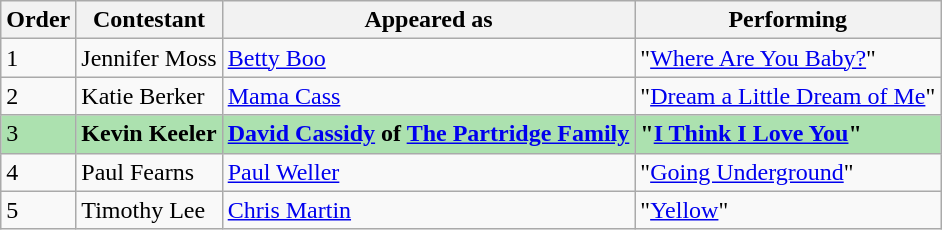<table class="wikitable">
<tr>
<th>Order</th>
<th>Contestant</th>
<th>Appeared as</th>
<th>Performing</th>
</tr>
<tr>
<td>1</td>
<td>Jennifer Moss</td>
<td><a href='#'>Betty Boo</a></td>
<td>"<a href='#'>Where Are You Baby?</a>"</td>
</tr>
<tr>
<td>2</td>
<td>Katie Berker</td>
<td><a href='#'>Mama Cass</a></td>
<td>"<a href='#'>Dream a Little Dream of Me</a>"</td>
</tr>
<tr style="background:#ACE1AF;">
<td>3</td>
<td><strong>Kevin Keeler</strong></td>
<td><strong><a href='#'>David Cassidy</a> of <a href='#'>The Partridge Family</a></strong></td>
<td><strong>"<a href='#'>I Think I Love You</a>"</strong></td>
</tr>
<tr>
<td>4</td>
<td>Paul Fearns</td>
<td><a href='#'>Paul Weller</a></td>
<td>"<a href='#'>Going Underground</a>"</td>
</tr>
<tr>
<td>5</td>
<td>Timothy Lee</td>
<td><a href='#'>Chris Martin</a></td>
<td>"<a href='#'>Yellow</a>"</td>
</tr>
</table>
